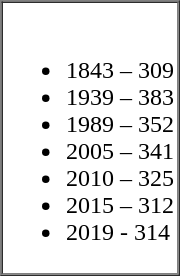<table border="1" cellpadding="2" cellspacing="0">
<tr>
<td valign="top" width="100%"><br><ul><li>1843 – 309<em></em></li><li>1939 – 383</li><li>1989 – 352</li><li>2005 – 341</li><li>2010 – 325</li><li>2015 – 312</li><li>2019 - 314</li></ul></td>
</tr>
</table>
